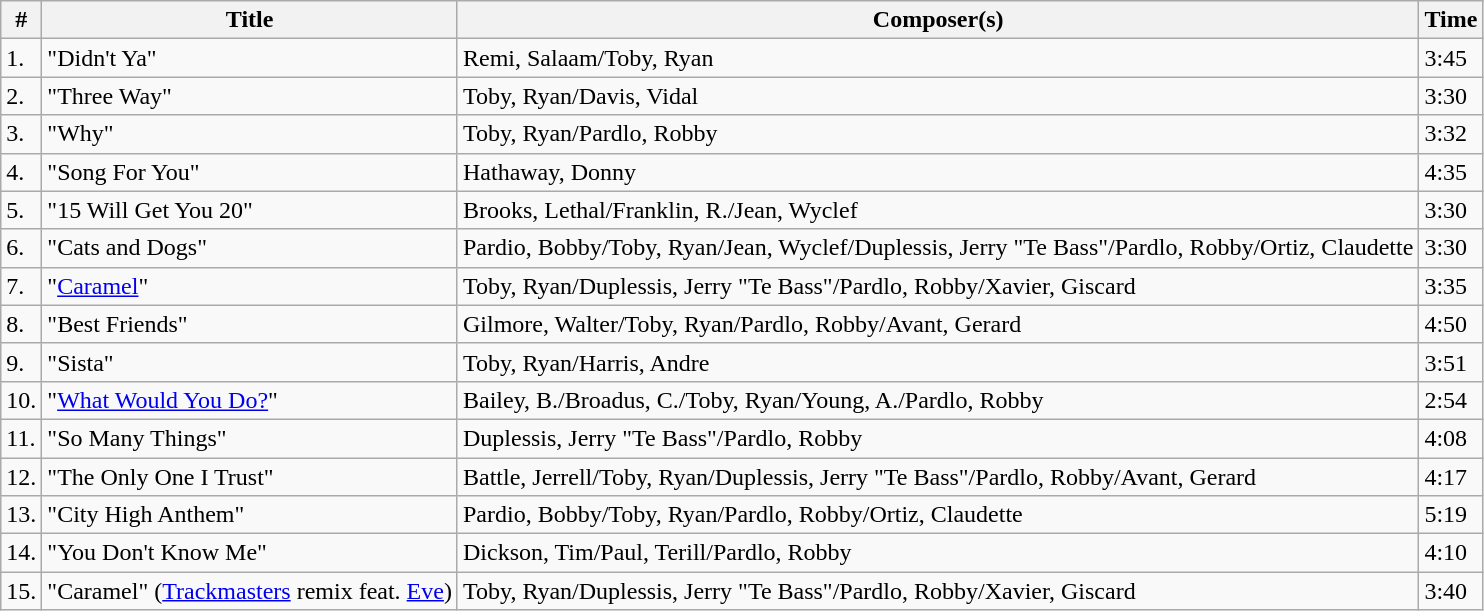<table class="wikitable" border="1">
<tr>
<th>#</th>
<th>Title</th>
<th>Composer(s)</th>
<th>Time</th>
</tr>
<tr>
<td>1.</td>
<td>"Didn't Ya"</td>
<td>Remi, Salaam/Toby, Ryan</td>
<td>3:45</td>
</tr>
<tr>
<td>2.</td>
<td>"Three Way"</td>
<td>Toby, Ryan/Davis, Vidal</td>
<td>3:30</td>
</tr>
<tr>
<td>3.</td>
<td>"Why"</td>
<td>Toby, Ryan/Pardlo, Robby</td>
<td>3:32</td>
</tr>
<tr>
<td>4.</td>
<td>"Song For You"</td>
<td>Hathaway, Donny</td>
<td>4:35</td>
</tr>
<tr>
<td>5.</td>
<td>"15 Will Get You 20"</td>
<td>Brooks, Lethal/Franklin, R./Jean, Wyclef</td>
<td>3:30</td>
</tr>
<tr>
<td>6.</td>
<td>"Cats and Dogs"</td>
<td>Pardio, Bobby/Toby, Ryan/Jean, Wyclef/Duplessis, Jerry "Te Bass"/Pardlo, Robby/Ortiz, Claudette</td>
<td>3:30</td>
</tr>
<tr>
<td>7.</td>
<td>"<a href='#'>Caramel</a>"</td>
<td>Toby, Ryan/Duplessis, Jerry "Te Bass"/Pardlo, Robby/Xavier, Giscard</td>
<td>3:35</td>
</tr>
<tr>
<td>8.</td>
<td>"Best Friends"</td>
<td>Gilmore, Walter/Toby, Ryan/Pardlo, Robby/Avant, Gerard</td>
<td>4:50</td>
</tr>
<tr>
<td>9.</td>
<td>"Sista"</td>
<td>Toby, Ryan/Harris, Andre</td>
<td>3:51</td>
</tr>
<tr>
<td>10.</td>
<td>"<a href='#'>What Would You Do?</a>"</td>
<td>Bailey, B./Broadus, C./Toby, Ryan/Young, A./Pardlo, Robby</td>
<td>2:54</td>
</tr>
<tr>
<td>11.</td>
<td>"So Many Things"</td>
<td>Duplessis, Jerry "Te Bass"/Pardlo, Robby</td>
<td>4:08</td>
</tr>
<tr>
<td>12.</td>
<td>"The Only One I Trust"</td>
<td>Battle, Jerrell/Toby, Ryan/Duplessis, Jerry "Te Bass"/Pardlo, Robby/Avant, Gerard</td>
<td>4:17</td>
</tr>
<tr>
<td>13.</td>
<td>"City High Anthem"</td>
<td>Pardio, Bobby/Toby, Ryan/Pardlo, Robby/Ortiz, Claudette</td>
<td>5:19</td>
</tr>
<tr>
<td>14.</td>
<td>"You Don't Know Me"</td>
<td>Dickson, Tim/Paul, Terill/Pardlo, Robby</td>
<td>4:10</td>
</tr>
<tr>
<td>15.</td>
<td>"Caramel" (<a href='#'>Trackmasters</a> remix feat. <a href='#'>Eve</a>)</td>
<td>Toby, Ryan/Duplessis, Jerry "Te Bass"/Pardlo, Robby/Xavier, Giscard</td>
<td>3:40</td>
</tr>
</table>
